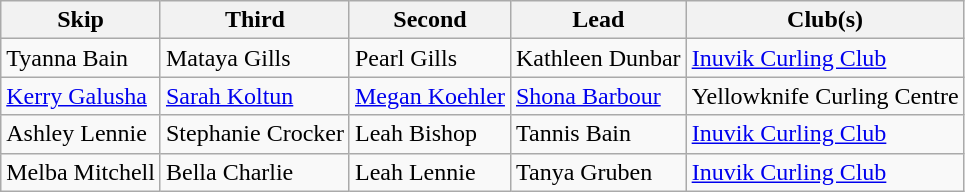<table class="wikitable">
<tr>
<th>Skip</th>
<th>Third</th>
<th>Second</th>
<th>Lead</th>
<th>Club(s)</th>
</tr>
<tr>
<td>Tyanna Bain</td>
<td>Mataya Gills</td>
<td>Pearl Gills</td>
<td>Kathleen Dunbar</td>
<td><a href='#'>Inuvik Curling Club</a></td>
</tr>
<tr>
<td><a href='#'>Kerry Galusha</a></td>
<td><a href='#'>Sarah Koltun</a></td>
<td><a href='#'>Megan Koehler</a></td>
<td><a href='#'>Shona Barbour</a></td>
<td>Yellowknife Curling Centre</td>
</tr>
<tr>
<td>Ashley Lennie</td>
<td>Stephanie Crocker</td>
<td>Leah Bishop</td>
<td>Tannis Bain</td>
<td><a href='#'>Inuvik Curling Club</a></td>
</tr>
<tr>
<td>Melba Mitchell</td>
<td>Bella Charlie</td>
<td>Leah Lennie</td>
<td>Tanya Gruben</td>
<td><a href='#'>Inuvik Curling Club</a></td>
</tr>
</table>
